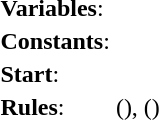<table>
<tr>
<td><strong>Variables</strong>:</td>
<td></td>
</tr>
<tr>
<td><strong>Constants</strong>:</td>
<td></td>
</tr>
<tr>
<td><strong>Start</strong>:</td>
<td></td>
</tr>
<tr>
<td><strong>Rules</strong>:</td>
<td>(), ()</td>
</tr>
</table>
